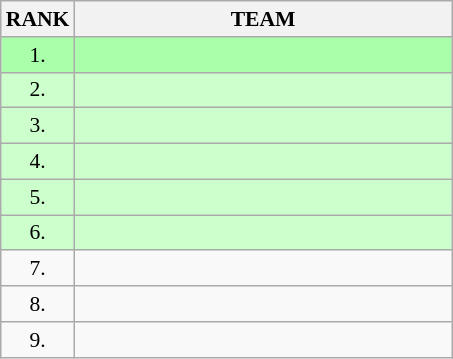<table class="wikitable" style="border-collapse: collapse; font-size: 90%;">
<tr>
<th>RANK</th>
<th align="left" style="width: 17em">TEAM</th>
</tr>
<tr bgcolor=#AAFFAA>
<td align="center">1.</td>
<td></td>
</tr>
<tr bgcolor=#CCFFCC>
<td align="center">2.</td>
<td></td>
</tr>
<tr bgcolor=#CCFFCC>
<td align="center">3.</td>
<td></td>
</tr>
<tr bgcolor=#CCFFCC>
<td align="center">4.</td>
<td></td>
</tr>
<tr bgcolor=#CCFFCC>
<td align="center">5.</td>
<td></td>
</tr>
<tr bgcolor=#CCFFCC>
<td align="center">6.</td>
<td></td>
</tr>
<tr>
<td align="center">7.</td>
<td></td>
</tr>
<tr>
<td align="center">8.</td>
<td></td>
</tr>
<tr>
<td align="center">9.</td>
<td></td>
</tr>
</table>
